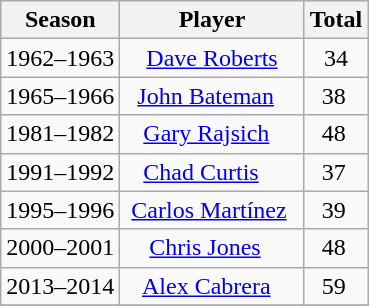<table class="wikitable">
<tr>
<th>Season</th>
<th>Player</th>
<th>Total</th>
</tr>
<tr align=center>
<td>1962–1963</td>
<td><a href='#'>Dave Roberts</a></td>
<td>34</td>
</tr>
<tr>
<td>1965–1966</td>
<td>  <a href='#'>John Bateman</a></td>
<td>  38</td>
</tr>
<tr>
<td>1981–1982</td>
<td>   <a href='#'>Gary Rajsich</a></td>
<td>  48</td>
</tr>
<tr>
<td>1991–1992</td>
<td>   <a href='#'>Chad Curtis</a></td>
<td>  37</td>
</tr>
<tr>
<td>1995–1996</td>
<td> <a href='#'>Carlos Martínez</a>  </td>
<td>  39</td>
</tr>
<tr>
<td>2000–2001</td>
<td>    <a href='#'>Chris Jones</a></td>
<td>  48</td>
</tr>
<tr>
<td>2013–2014</td>
<td>   <a href='#'>Alex Cabrera</a></td>
<td>  59</td>
</tr>
<tr>
</tr>
</table>
